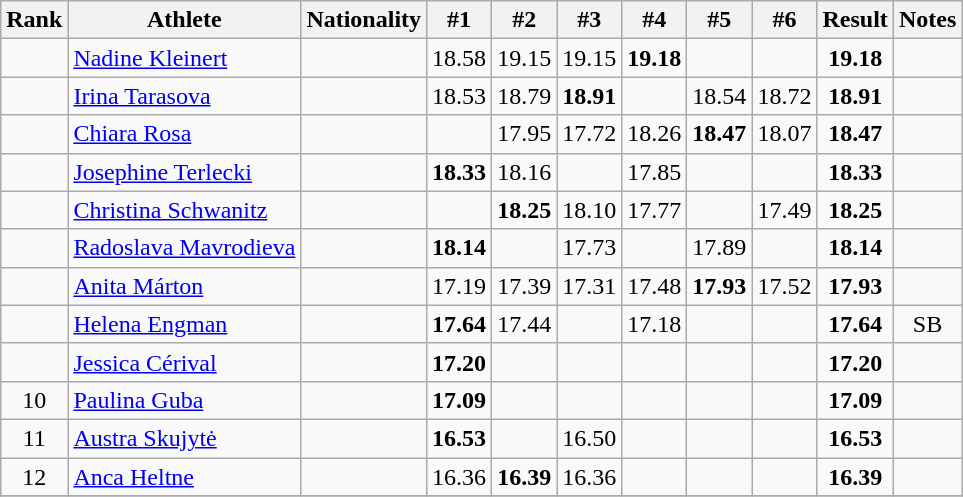<table class="wikitable sortable" style="text-align:center">
<tr>
<th>Rank</th>
<th>Athlete</th>
<th>Nationality</th>
<th>#1</th>
<th>#2</th>
<th>#3</th>
<th>#4</th>
<th>#5</th>
<th>#6</th>
<th>Result</th>
<th>Notes</th>
</tr>
<tr>
<td></td>
<td align="left"><a href='#'>Nadine Kleinert</a></td>
<td align=left></td>
<td>18.58</td>
<td>19.15</td>
<td>19.15</td>
<td><strong>19.18</strong></td>
<td></td>
<td></td>
<td><strong>19.18</strong></td>
<td></td>
</tr>
<tr>
<td></td>
<td align="left"><a href='#'>Irina Tarasova</a></td>
<td align=left></td>
<td>18.53</td>
<td>18.79</td>
<td><strong>18.91</strong></td>
<td></td>
<td>18.54</td>
<td>18.72</td>
<td><strong>18.91</strong></td>
<td></td>
</tr>
<tr>
<td></td>
<td align="left"><a href='#'>Chiara Rosa</a></td>
<td align=left></td>
<td></td>
<td>17.95</td>
<td>17.72</td>
<td>18.26</td>
<td><strong>18.47</strong></td>
<td>18.07</td>
<td><strong>18.47</strong></td>
<td></td>
</tr>
<tr>
<td></td>
<td align="left"><a href='#'>Josephine Terlecki</a></td>
<td align=left></td>
<td><strong>18.33</strong></td>
<td>18.16</td>
<td></td>
<td>17.85</td>
<td></td>
<td></td>
<td><strong>18.33</strong></td>
<td></td>
</tr>
<tr>
<td></td>
<td align="left"><a href='#'>Christina Schwanitz</a></td>
<td align=left></td>
<td></td>
<td><strong>18.25</strong></td>
<td>18.10</td>
<td>17.77</td>
<td></td>
<td>17.49</td>
<td><strong>18.25</strong></td>
<td></td>
</tr>
<tr>
<td></td>
<td align="left"><a href='#'>Radoslava Mavrodieva</a></td>
<td align=left></td>
<td><strong>18.14</strong></td>
<td></td>
<td>17.73</td>
<td></td>
<td>17.89</td>
<td></td>
<td><strong>18.14</strong></td>
<td></td>
</tr>
<tr>
<td></td>
<td align="left"><a href='#'>Anita Márton</a></td>
<td align=left></td>
<td>17.19</td>
<td>17.39</td>
<td>17.31</td>
<td>17.48</td>
<td><strong>17.93</strong></td>
<td>17.52</td>
<td><strong>17.93</strong></td>
<td></td>
</tr>
<tr>
<td></td>
<td align="left"><a href='#'>Helena Engman</a></td>
<td align=left></td>
<td><strong>17.64</strong></td>
<td>17.44</td>
<td></td>
<td>17.18</td>
<td></td>
<td></td>
<td><strong>17.64</strong></td>
<td>SB</td>
</tr>
<tr>
<td></td>
<td align="left"><a href='#'>Jessica Cérival</a></td>
<td align=left></td>
<td><strong>17.20</strong></td>
<td></td>
<td></td>
<td></td>
<td></td>
<td></td>
<td><strong>17.20</strong></td>
<td></td>
</tr>
<tr>
<td>10</td>
<td align="left"><a href='#'>Paulina Guba</a></td>
<td align=left></td>
<td><strong>17.09</strong></td>
<td></td>
<td></td>
<td></td>
<td></td>
<td></td>
<td><strong>17.09</strong></td>
<td></td>
</tr>
<tr>
<td>11</td>
<td align="left"><a href='#'>Austra Skujytė</a></td>
<td align=left></td>
<td><strong>16.53</strong></td>
<td></td>
<td>16.50</td>
<td></td>
<td></td>
<td></td>
<td><strong>16.53</strong></td>
<td></td>
</tr>
<tr>
<td>12</td>
<td align="left"><a href='#'>Anca Heltne</a></td>
<td align=left></td>
<td>16.36</td>
<td><strong>16.39</strong></td>
<td>16.36</td>
<td></td>
<td></td>
<td></td>
<td><strong>16.39</strong></td>
<td></td>
</tr>
<tr>
</tr>
</table>
